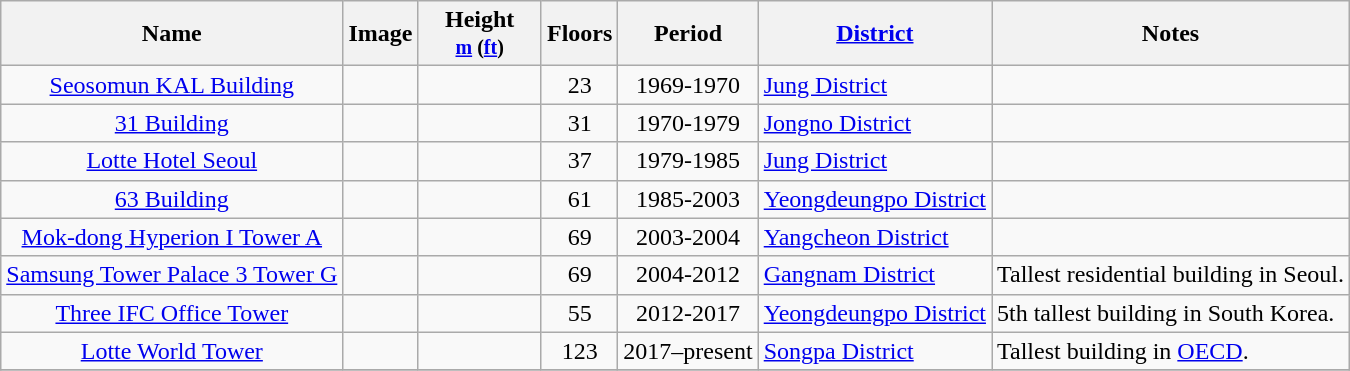<table class="wikitable sortable">
<tr>
<th>Name</th>
<th class="unsortable">Image</th>
<th width="75px">Height<br><small><a href='#'>m</a> (<a href='#'>ft</a>)</small></th>
<th>Floors</th>
<th>Period</th>
<th><a href='#'>District</a></th>
<th class="unsortable">Notes</th>
</tr>
<tr>
<td align="center"><a href='#'>Seosomun KAL Building</a></td>
<td></td>
<td align="center"></td>
<td align="center">23</td>
<td align="center">1969-1970</td>
<td><a href='#'>Jung District</a></td>
<td></td>
</tr>
<tr>
<td align="center"><a href='#'>31 Building</a></td>
<td></td>
<td align="center"></td>
<td align="center">31</td>
<td align="center">1970-1979</td>
<td><a href='#'>Jongno District</a></td>
<td></td>
</tr>
<tr>
<td align="center"><a href='#'>Lotte Hotel Seoul</a></td>
<td></td>
<td align="center"></td>
<td align="center">37</td>
<td align="center">1979-1985</td>
<td><a href='#'>Jung District</a></td>
<td></td>
</tr>
<tr>
<td align="center"><a href='#'>63 Building</a></td>
<td></td>
<td align="center"></td>
<td align="center">61</td>
<td align="center">1985-2003</td>
<td><a href='#'>Yeongdeungpo District</a></td>
<td></td>
</tr>
<tr>
<td align="center"><a href='#'>Mok-dong Hyperion I Tower A</a></td>
<td></td>
<td align="center"></td>
<td align="center">69</td>
<td align="center">2003-2004</td>
<td><a href='#'>Yangcheon District</a></td>
<td></td>
</tr>
<tr>
<td align="center"><a href='#'>Samsung Tower Palace 3 Tower G</a></td>
<td></td>
<td align="center"></td>
<td align="center">69</td>
<td align="center">2004-2012</td>
<td><a href='#'>Gangnam District</a></td>
<td>Tallest residential building in Seoul.</td>
</tr>
<tr>
<td align="center"><a href='#'>Three IFC Office Tower</a></td>
<td></td>
<td align="center"></td>
<td align="center">55</td>
<td align="center">2012-2017</td>
<td><a href='#'>Yeongdeungpo District</a></td>
<td>5th tallest building in South Korea.</td>
</tr>
<tr>
<td align="center"><a href='#'>Lotte World Tower</a></td>
<td></td>
<td align="center"></td>
<td align="center">123</td>
<td align="center">2017–present</td>
<td><a href='#'>Songpa District</a></td>
<td>Tallest building in <a href='#'>OECD</a>.</td>
</tr>
<tr>
</tr>
</table>
